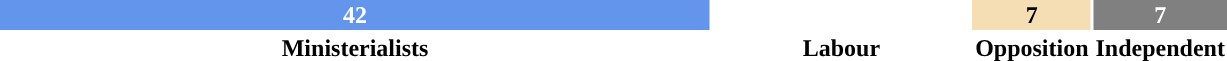<table style="width:65%; text-align:center;">
<tr style="color:white;">
<td style="background:#6495ED; width:58.33%;"><strong>42</strong></td>
<td style="background:"><strong>16</strong></td>
<td style="color:black; background:#F5DEB3; width:9.72%;"><strong>7</strong></td>
<td style="background:gray; width:9.72%;"><strong>7</strong></td>
</tr>
<tr>
<td><span><strong>Ministerialists</strong></span></td>
<td><span><strong>Labour</strong></span></td>
<td><span><strong>Opposition</strong></span></td>
<td><span><strong>Independent</strong></span></td>
</tr>
</table>
